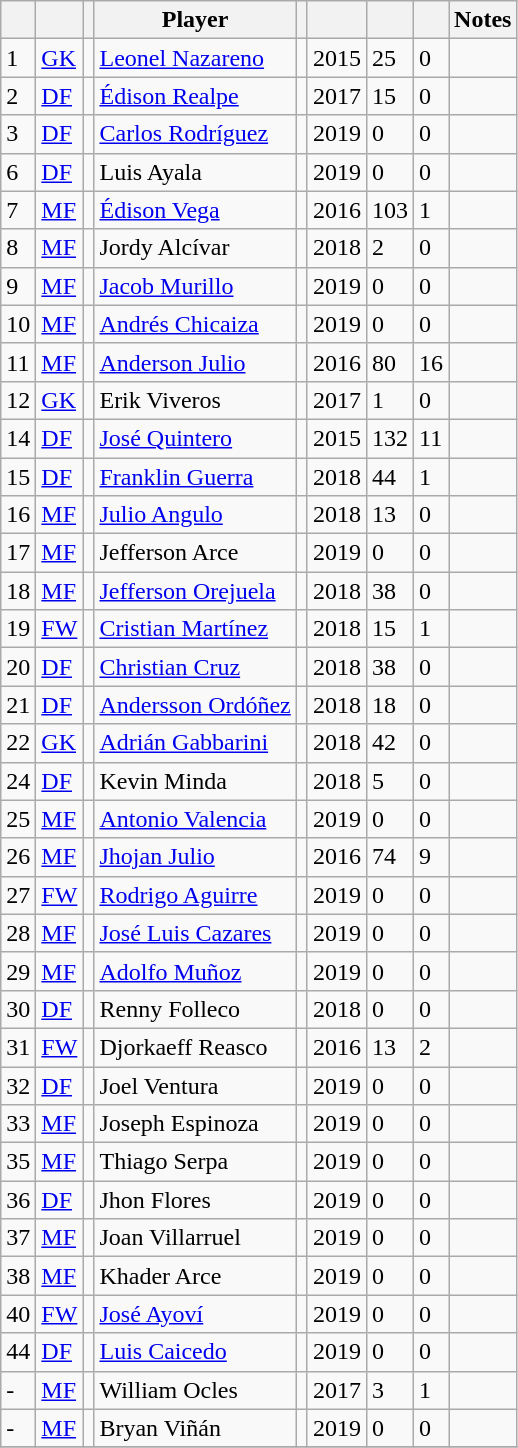<table class="wikitable sortable">
<tr>
<th></th>
<th></th>
<th></th>
<th>Player</th>
<th></th>
<th></th>
<th></th>
<th></th>
<th>Notes</th>
</tr>
<tr>
<td>1</td>
<td><a href='#'>GK</a></td>
<td></td>
<td><a href='#'>Leonel Nazareno</a></td>
<td></td>
<td>2015</td>
<td>25</td>
<td>0</td>
<td></td>
</tr>
<tr>
<td>2</td>
<td><a href='#'>DF</a></td>
<td></td>
<td><a href='#'>Édison Realpe</a></td>
<td></td>
<td>2017</td>
<td>15</td>
<td>0</td>
<td></td>
</tr>
<tr>
<td>3</td>
<td><a href='#'>DF</a></td>
<td></td>
<td><a href='#'>Carlos Rodríguez</a></td>
<td></td>
<td>2019</td>
<td>0</td>
<td>0</td>
<td></td>
</tr>
<tr>
<td>6</td>
<td><a href='#'>DF</a></td>
<td></td>
<td>Luis Ayala</td>
<td></td>
<td>2019</td>
<td>0</td>
<td>0</td>
<td></td>
</tr>
<tr>
<td>7</td>
<td><a href='#'>MF</a></td>
<td></td>
<td><a href='#'>Édison Vega</a></td>
<td></td>
<td>2016</td>
<td>103</td>
<td>1</td>
<td></td>
</tr>
<tr>
<td>8</td>
<td><a href='#'>MF</a></td>
<td></td>
<td>Jordy Alcívar</td>
<td></td>
<td>2018</td>
<td>2</td>
<td>0</td>
<td></td>
</tr>
<tr>
<td>9</td>
<td><a href='#'>MF</a></td>
<td></td>
<td><a href='#'>Jacob Murillo</a></td>
<td></td>
<td>2019</td>
<td>0</td>
<td>0</td>
<td></td>
</tr>
<tr>
<td>10</td>
<td><a href='#'>MF</a></td>
<td></td>
<td><a href='#'>Andrés Chicaiza</a></td>
<td></td>
<td>2019</td>
<td>0</td>
<td>0</td>
<td></td>
</tr>
<tr>
<td>11</td>
<td><a href='#'>MF</a></td>
<td></td>
<td><a href='#'>Anderson Julio</a></td>
<td></td>
<td>2016</td>
<td>80</td>
<td>16</td>
<td></td>
</tr>
<tr>
<td>12</td>
<td><a href='#'>GK</a></td>
<td></td>
<td>Erik Viveros</td>
<td></td>
<td>2017</td>
<td>1</td>
<td>0</td>
<td></td>
</tr>
<tr>
<td>14</td>
<td><a href='#'>DF</a></td>
<td></td>
<td><a href='#'>José Quintero</a></td>
<td></td>
<td>2015</td>
<td>132</td>
<td>11</td>
<td></td>
</tr>
<tr>
<td>15</td>
<td><a href='#'>DF</a></td>
<td></td>
<td><a href='#'>Franklin Guerra</a></td>
<td></td>
<td>2018</td>
<td>44</td>
<td>1</td>
<td></td>
</tr>
<tr>
<td>16</td>
<td><a href='#'>MF</a></td>
<td></td>
<td><a href='#'>Julio Angulo</a></td>
<td></td>
<td>2018</td>
<td>13</td>
<td>0</td>
<td></td>
</tr>
<tr>
<td>17</td>
<td><a href='#'>MF</a></td>
<td></td>
<td>Jefferson Arce</td>
<td></td>
<td>2019</td>
<td>0</td>
<td>0</td>
<td></td>
</tr>
<tr>
<td>18</td>
<td><a href='#'>MF</a></td>
<td></td>
<td><a href='#'>Jefferson Orejuela</a></td>
<td></td>
<td>2018</td>
<td>38</td>
<td>0</td>
<td></td>
</tr>
<tr>
<td>19</td>
<td><a href='#'>FW</a></td>
<td></td>
<td><a href='#'>Cristian Martínez</a></td>
<td></td>
<td>2018</td>
<td>15</td>
<td>1</td>
<td></td>
</tr>
<tr>
<td>20</td>
<td><a href='#'>DF</a></td>
<td></td>
<td><a href='#'>Christian Cruz</a></td>
<td></td>
<td>2018</td>
<td>38</td>
<td>0</td>
<td></td>
</tr>
<tr>
<td>21</td>
<td><a href='#'>DF</a></td>
<td></td>
<td><a href='#'>Andersson Ordóñez</a></td>
<td></td>
<td>2018</td>
<td>18</td>
<td>0</td>
<td></td>
</tr>
<tr>
<td>22</td>
<td><a href='#'>GK</a></td>
<td></td>
<td><a href='#'>Adrián Gabbarini</a></td>
<td></td>
<td>2018</td>
<td>42</td>
<td>0</td>
<td></td>
</tr>
<tr>
<td>24</td>
<td><a href='#'>DF</a></td>
<td></td>
<td>Kevin Minda</td>
<td></td>
<td>2018</td>
<td>5</td>
<td>0</td>
<td></td>
</tr>
<tr>
<td>25</td>
<td><a href='#'>MF</a></td>
<td></td>
<td><a href='#'>Antonio Valencia</a></td>
<td></td>
<td>2019</td>
<td>0</td>
<td>0</td>
<td></td>
</tr>
<tr>
<td>26</td>
<td><a href='#'>MF</a></td>
<td></td>
<td><a href='#'>Jhojan Julio</a></td>
<td></td>
<td>2016</td>
<td>74</td>
<td>9</td>
<td></td>
</tr>
<tr>
<td>27</td>
<td><a href='#'>FW</a></td>
<td></td>
<td><a href='#'>Rodrigo Aguirre</a></td>
<td></td>
<td>2019</td>
<td>0</td>
<td>0</td>
<td></td>
</tr>
<tr>
<td>28</td>
<td><a href='#'>MF</a></td>
<td></td>
<td><a href='#'>José Luis Cazares</a></td>
<td></td>
<td>2019</td>
<td>0</td>
<td>0</td>
<td></td>
</tr>
<tr>
<td>29</td>
<td><a href='#'>MF</a></td>
<td></td>
<td><a href='#'>Adolfo Muñoz</a></td>
<td></td>
<td>2019</td>
<td>0</td>
<td>0</td>
<td></td>
</tr>
<tr>
<td>30</td>
<td><a href='#'>DF</a></td>
<td></td>
<td>Renny Folleco</td>
<td></td>
<td>2018</td>
<td>0</td>
<td>0</td>
<td></td>
</tr>
<tr>
<td>31</td>
<td><a href='#'>FW</a></td>
<td></td>
<td>Djorkaeff Reasco</td>
<td></td>
<td>2016</td>
<td>13</td>
<td>2</td>
<td></td>
</tr>
<tr>
<td>32</td>
<td><a href='#'>DF</a></td>
<td></td>
<td>Joel Ventura</td>
<td></td>
<td>2019</td>
<td>0</td>
<td>0</td>
<td></td>
</tr>
<tr>
<td>33</td>
<td><a href='#'>MF</a></td>
<td></td>
<td>Joseph Espinoza</td>
<td></td>
<td>2019</td>
<td>0</td>
<td>0</td>
<td></td>
</tr>
<tr>
<td>35</td>
<td><a href='#'>MF</a></td>
<td></td>
<td>Thiago Serpa</td>
<td></td>
<td>2019</td>
<td>0</td>
<td>0</td>
<td></td>
</tr>
<tr>
<td>36</td>
<td><a href='#'>DF</a></td>
<td></td>
<td>Jhon Flores</td>
<td></td>
<td>2019</td>
<td>0</td>
<td>0</td>
<td></td>
</tr>
<tr>
<td>37</td>
<td><a href='#'>MF</a></td>
<td></td>
<td>Joan Villarruel</td>
<td></td>
<td>2019</td>
<td>0</td>
<td>0</td>
<td></td>
</tr>
<tr>
<td>38</td>
<td><a href='#'>MF</a></td>
<td></td>
<td>Khader Arce</td>
<td></td>
<td>2019</td>
<td>0</td>
<td>0</td>
<td></td>
</tr>
<tr>
<td>40</td>
<td><a href='#'>FW</a></td>
<td></td>
<td><a href='#'>José Ayoví</a></td>
<td></td>
<td>2019</td>
<td>0</td>
<td>0</td>
<td></td>
</tr>
<tr>
<td>44</td>
<td><a href='#'>DF</a></td>
<td></td>
<td><a href='#'>Luis Caicedo</a></td>
<td></td>
<td>2019</td>
<td>0</td>
<td>0</td>
<td></td>
</tr>
<tr>
<td>-</td>
<td><a href='#'>MF</a></td>
<td></td>
<td>William Ocles</td>
<td></td>
<td>2017</td>
<td>3</td>
<td>1</td>
<td></td>
</tr>
<tr>
<td>-</td>
<td><a href='#'>MF</a></td>
<td></td>
<td>Bryan Viñán</td>
<td></td>
<td>2019</td>
<td>0</td>
<td>0</td>
<td></td>
</tr>
<tr>
</tr>
</table>
